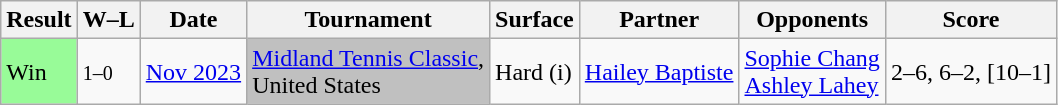<table class="sortable wikitable">
<tr>
<th>Result</th>
<th class=unsortable>W–L</th>
<th>Date</th>
<th>Tournament</th>
<th>Surface</th>
<th>Partner</th>
<th>Opponents</th>
<th class=unsortable>Score</th>
</tr>
<tr>
<td style="background:#98fb98;">Win</td>
<td><small>1–0</small></td>
<td><a href='#'>Nov 2023</a></td>
<td style="background:silver;"><a href='#'>Midland Tennis Classic</a>, <br>United States</td>
<td>Hard (i)</td>
<td> <a href='#'>Hailey Baptiste</a></td>
<td> <a href='#'>Sophie Chang</a> <br>  <a href='#'>Ashley Lahey</a></td>
<td>2–6, 6–2, [10–1]</td>
</tr>
</table>
